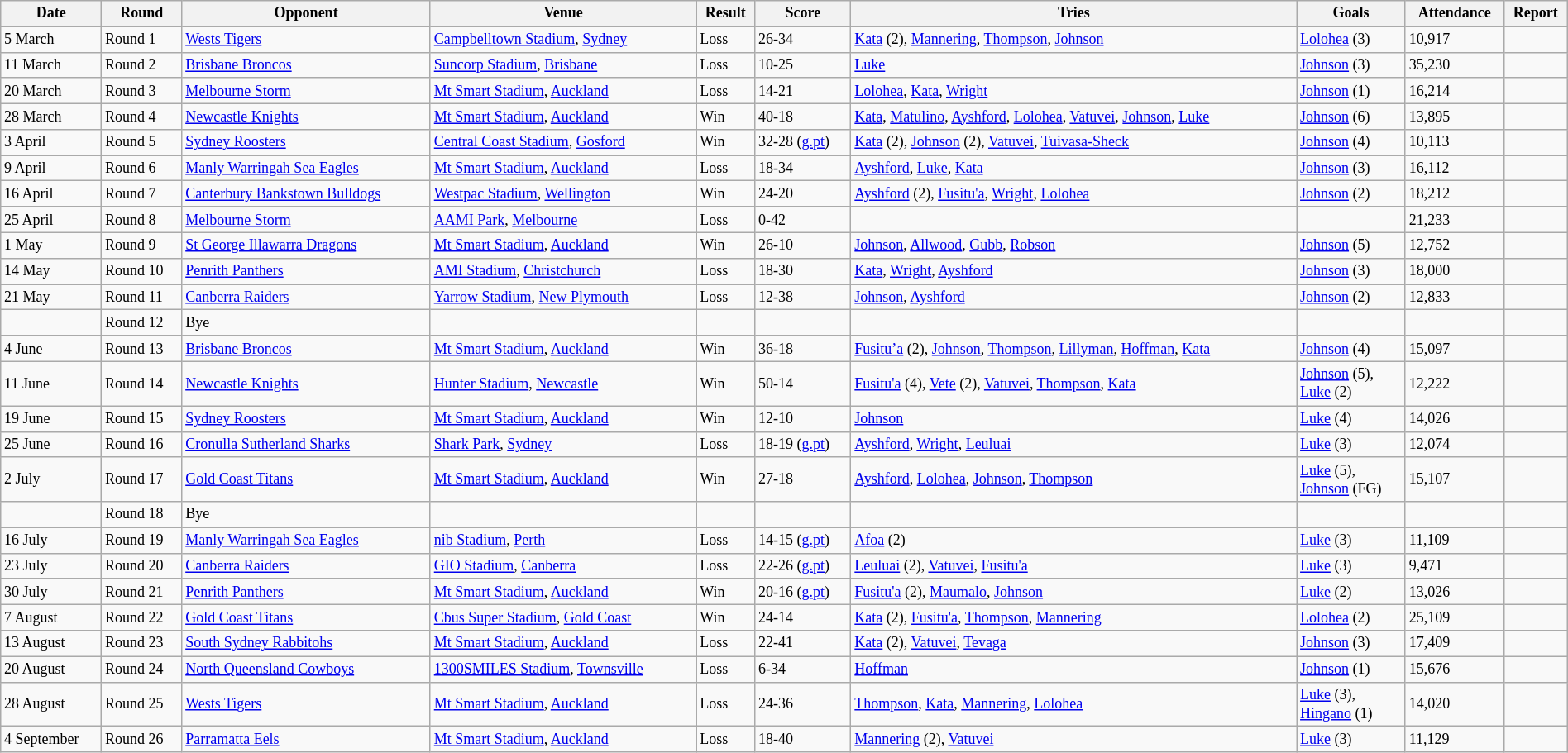<table class="wikitable"  style="font-size:75%; width:100%;">
<tr>
<th>Date</th>
<th>Round</th>
<th>Opponent</th>
<th>Venue</th>
<th>Result</th>
<th>Score</th>
<th>Tries</th>
<th>Goals</th>
<th>Attendance</th>
<th>Report</th>
</tr>
<tr>
<td>5 March</td>
<td>Round 1</td>
<td><a href='#'>Wests Tigers</a></td>
<td><a href='#'>Campbelltown Stadium</a>, <a href='#'>Sydney</a></td>
<td>Loss</td>
<td>26-34</td>
<td><a href='#'>Kata</a> (2), <a href='#'>Mannering</a>, <a href='#'>Thompson</a>, <a href='#'>Johnson</a></td>
<td><a href='#'>Lolohea</a> (3)</td>
<td>10,917</td>
<td></td>
</tr>
<tr>
<td>11 March</td>
<td>Round 2</td>
<td><a href='#'>Brisbane Broncos</a></td>
<td><a href='#'>Suncorp Stadium</a>, <a href='#'>Brisbane</a></td>
<td>Loss</td>
<td>10-25</td>
<td><a href='#'>Luke</a></td>
<td><a href='#'>Johnson</a> (3)</td>
<td>35,230</td>
<td></td>
</tr>
<tr>
<td>20 March</td>
<td>Round 3</td>
<td><a href='#'>Melbourne Storm</a></td>
<td><a href='#'>Mt Smart Stadium</a>, <a href='#'>Auckland</a></td>
<td>Loss</td>
<td>14-21</td>
<td><a href='#'>Lolohea</a>, <a href='#'>Kata</a>, <a href='#'>Wright</a></td>
<td><a href='#'>Johnson</a> (1)</td>
<td>16,214</td>
<td></td>
</tr>
<tr>
<td>28 March</td>
<td>Round 4</td>
<td><a href='#'>Newcastle Knights</a></td>
<td><a href='#'>Mt Smart Stadium</a>, <a href='#'>Auckland</a></td>
<td>Win</td>
<td>40-18</td>
<td><a href='#'>Kata</a>, <a href='#'>Matulino</a>, <a href='#'>Ayshford</a>, <a href='#'>Lolohea</a>, <a href='#'>Vatuvei</a>, <a href='#'>Johnson</a>, <a href='#'>Luke</a></td>
<td><a href='#'>Johnson</a> (6)</td>
<td>13,895</td>
<td></td>
</tr>
<tr>
<td>3 April</td>
<td>Round 5</td>
<td><a href='#'>Sydney Roosters</a></td>
<td><a href='#'>Central Coast Stadium</a>, <a href='#'>Gosford</a></td>
<td>Win</td>
<td>32-28 (<a href='#'>g.pt</a>)</td>
<td><a href='#'>Kata</a> (2), <a href='#'>Johnson</a> (2), <a href='#'>Vatuvei</a>, <a href='#'>Tuivasa-Sheck</a></td>
<td><a href='#'>Johnson</a> (4)</td>
<td>10,113</td>
<td></td>
</tr>
<tr>
<td>9 April</td>
<td>Round 6</td>
<td><a href='#'>Manly Warringah Sea Eagles</a></td>
<td><a href='#'>Mt Smart Stadium</a>, <a href='#'>Auckland</a></td>
<td>Loss</td>
<td>18-34</td>
<td><a href='#'>Ayshford</a>, <a href='#'>Luke</a>, <a href='#'>Kata</a></td>
<td><a href='#'>Johnson</a> (3)</td>
<td>16,112</td>
<td></td>
</tr>
<tr>
<td>16 April</td>
<td>Round 7</td>
<td><a href='#'>Canterbury Bankstown Bulldogs</a></td>
<td><a href='#'>Westpac Stadium</a>, <a href='#'>Wellington</a></td>
<td>Win</td>
<td>24-20</td>
<td><a href='#'>Ayshford</a> (2), <a href='#'>Fusitu'a</a>, <a href='#'>Wright</a>, <a href='#'>Lolohea</a></td>
<td><a href='#'>Johnson</a> (2)</td>
<td>18,212</td>
<td></td>
</tr>
<tr>
<td>25 April</td>
<td>Round 8</td>
<td><a href='#'>Melbourne Storm</a></td>
<td><a href='#'>AAMI Park</a>, <a href='#'>Melbourne</a></td>
<td>Loss</td>
<td>0-42</td>
<td></td>
<td></td>
<td>21,233</td>
<td></td>
</tr>
<tr>
<td>1 May</td>
<td>Round 9</td>
<td><a href='#'>St George Illawarra Dragons</a></td>
<td><a href='#'>Mt Smart Stadium</a>, <a href='#'>Auckland</a></td>
<td>Win</td>
<td>26-10</td>
<td><a href='#'>Johnson</a>, <a href='#'>Allwood</a>, <a href='#'>Gubb</a>, <a href='#'>Robson</a></td>
<td><a href='#'>Johnson</a> (5)</td>
<td>12,752</td>
<td></td>
</tr>
<tr>
<td>14 May</td>
<td>Round 10</td>
<td><a href='#'>Penrith Panthers</a></td>
<td><a href='#'>AMI Stadium</a>, <a href='#'>Christchurch</a></td>
<td>Loss</td>
<td>18-30</td>
<td><a href='#'>Kata</a>, <a href='#'>Wright</a>, <a href='#'>Ayshford</a></td>
<td><a href='#'>Johnson</a> (3)</td>
<td>18,000</td>
<td></td>
</tr>
<tr>
<td>21 May</td>
<td>Round 11</td>
<td><a href='#'>Canberra Raiders</a></td>
<td><a href='#'>Yarrow Stadium</a>, <a href='#'>New Plymouth</a></td>
<td>Loss</td>
<td>12-38</td>
<td><a href='#'>Johnson</a>, <a href='#'>Ayshford</a></td>
<td><a href='#'>Johnson</a> (2)</td>
<td>12,833</td>
<td></td>
</tr>
<tr>
<td></td>
<td>Round 12</td>
<td>Bye</td>
<td></td>
<td></td>
<td></td>
<td></td>
<td></td>
<td></td>
<td></td>
</tr>
<tr>
<td>4 June</td>
<td>Round 13</td>
<td><a href='#'>Brisbane Broncos</a></td>
<td><a href='#'>Mt Smart Stadium</a>, <a href='#'>Auckland</a></td>
<td>Win</td>
<td>36-18</td>
<td><a href='#'>Fusitu’a</a> (2), <a href='#'>Johnson</a>, <a href='#'>Thompson</a>, <a href='#'>Lillyman</a>, <a href='#'>Hoffman</a>, <a href='#'>Kata</a></td>
<td><a href='#'>Johnson</a> (4)</td>
<td>15,097</td>
<td></td>
</tr>
<tr>
<td>11 June</td>
<td>Round 14</td>
<td><a href='#'>Newcastle Knights</a></td>
<td><a href='#'>Hunter Stadium</a>, <a href='#'>Newcastle</a></td>
<td>Win</td>
<td>50-14</td>
<td><a href='#'>Fusitu'a</a> (4), <a href='#'>Vete</a> (2), <a href='#'>Vatuvei</a>, <a href='#'>Thompson</a>, <a href='#'>Kata</a></td>
<td><a href='#'>Johnson</a> (5),<br><a href='#'>Luke</a> (2)</td>
<td>12,222</td>
<td></td>
</tr>
<tr>
<td>19 June</td>
<td>Round 15</td>
<td><a href='#'>Sydney Roosters</a></td>
<td><a href='#'>Mt Smart Stadium</a>, <a href='#'>Auckland</a></td>
<td>Win</td>
<td>12-10</td>
<td><a href='#'>Johnson</a></td>
<td><a href='#'>Luke</a> (4)</td>
<td>14,026</td>
<td></td>
</tr>
<tr>
<td>25 June</td>
<td>Round 16</td>
<td><a href='#'>Cronulla Sutherland Sharks</a></td>
<td><a href='#'>Shark Park</a>, <a href='#'>Sydney</a></td>
<td>Loss</td>
<td>18-19 (<a href='#'>g.pt</a>)</td>
<td><a href='#'>Ayshford</a>, <a href='#'>Wright</a>, <a href='#'>Leuluai</a></td>
<td><a href='#'>Luke</a> (3)</td>
<td>12,074</td>
<td></td>
</tr>
<tr>
<td>2 July</td>
<td>Round 17</td>
<td><a href='#'>Gold Coast Titans</a></td>
<td><a href='#'>Mt Smart Stadium</a>, <a href='#'>Auckland</a></td>
<td>Win</td>
<td>27-18</td>
<td><a href='#'>Ayshford</a>, <a href='#'>Lolohea</a>, <a href='#'>Johnson</a>, <a href='#'>Thompson</a></td>
<td><a href='#'>Luke</a> (5),<br><a href='#'>Johnson</a> (FG)</td>
<td>15,107</td>
<td></td>
</tr>
<tr>
<td></td>
<td>Round 18</td>
<td>Bye</td>
<td></td>
<td></td>
<td></td>
<td></td>
<td></td>
<td></td>
<td></td>
</tr>
<tr>
<td>16 July</td>
<td>Round 19</td>
<td><a href='#'>Manly Warringah Sea Eagles</a></td>
<td><a href='#'>nib Stadium</a>, <a href='#'>Perth</a></td>
<td>Loss</td>
<td>14-15 (<a href='#'>g.pt</a>)</td>
<td><a href='#'>Afoa</a> (2)</td>
<td><a href='#'>Luke</a> (3)</td>
<td>11,109</td>
<td></td>
</tr>
<tr>
<td>23 July</td>
<td>Round 20</td>
<td><a href='#'>Canberra Raiders</a></td>
<td><a href='#'>GIO Stadium</a>, <a href='#'>Canberra</a></td>
<td>Loss</td>
<td>22-26 (<a href='#'>g.pt</a>)</td>
<td><a href='#'>Leuluai</a> (2), <a href='#'>Vatuvei</a>, <a href='#'>Fusitu'a</a></td>
<td><a href='#'>Luke</a> (3)</td>
<td>9,471</td>
<td></td>
</tr>
<tr>
<td>30 July</td>
<td>Round 21</td>
<td><a href='#'>Penrith Panthers</a></td>
<td><a href='#'>Mt Smart Stadium</a>, <a href='#'>Auckland</a></td>
<td>Win</td>
<td>20-16 (<a href='#'>g.pt</a>)</td>
<td><a href='#'>Fusitu'a</a> (2), <a href='#'>Maumalo</a>, <a href='#'>Johnson</a></td>
<td><a href='#'>Luke</a> (2)</td>
<td>13,026</td>
<td></td>
</tr>
<tr>
<td>7 August</td>
<td>Round 22</td>
<td><a href='#'>Gold Coast Titans</a></td>
<td><a href='#'>Cbus Super Stadium</a>, <a href='#'>Gold Coast</a></td>
<td>Win</td>
<td>24-14</td>
<td><a href='#'>Kata</a> (2), <a href='#'>Fusitu'a</a>, <a href='#'>Thompson</a>, <a href='#'>Mannering</a></td>
<td><a href='#'>Lolohea</a> (2)</td>
<td>25,109</td>
<td></td>
</tr>
<tr>
<td>13 August</td>
<td>Round 23</td>
<td><a href='#'>South Sydney Rabbitohs</a></td>
<td><a href='#'>Mt Smart Stadium</a>, <a href='#'>Auckland</a></td>
<td>Loss</td>
<td>22-41</td>
<td><a href='#'>Kata</a> (2), <a href='#'>Vatuvei</a>, <a href='#'>Tevaga</a></td>
<td><a href='#'>Johnson</a> (3)</td>
<td>17,409</td>
<td></td>
</tr>
<tr>
<td>20 August</td>
<td>Round 24</td>
<td><a href='#'>North Queensland Cowboys</a></td>
<td><a href='#'>1300SMILES Stadium</a>, <a href='#'>Townsville</a></td>
<td>Loss</td>
<td>6-34</td>
<td><a href='#'>Hoffman</a></td>
<td><a href='#'>Johnson</a> (1)</td>
<td>15,676</td>
<td></td>
</tr>
<tr>
<td>28 August</td>
<td>Round 25</td>
<td><a href='#'>Wests Tigers</a></td>
<td><a href='#'>Mt Smart Stadium</a>, <a href='#'>Auckland</a></td>
<td>Loss</td>
<td>24-36</td>
<td><a href='#'>Thompson</a>, <a href='#'>Kata</a>, <a href='#'>Mannering</a>, <a href='#'>Lolohea</a></td>
<td><a href='#'>Luke</a> (3),<br><a href='#'>Hingano</a> (1)</td>
<td>14,020</td>
<td></td>
</tr>
<tr>
<td>4 September</td>
<td>Round 26</td>
<td><a href='#'>Parramatta Eels</a></td>
<td><a href='#'>Mt Smart Stadium</a>, <a href='#'>Auckland</a></td>
<td>Loss</td>
<td>18-40</td>
<td><a href='#'>Mannering</a> (2), <a href='#'>Vatuvei</a></td>
<td><a href='#'>Luke</a> (3)</td>
<td>11,129</td>
<td></td>
</tr>
</table>
